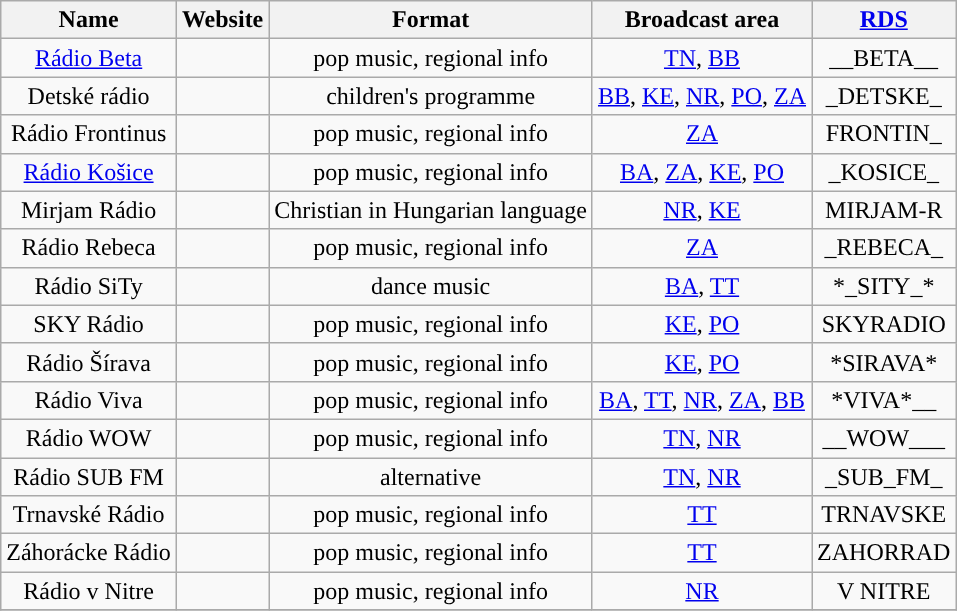<table class="wikitable" style="text-align: center;">
<tr>
<th>Name</th>
<th>Website</th>
<th>Format</th>
<th>Broadcast area</th>
<th><a href='#'>RDS</a></th>
</tr>
<tr>
<td><a href='#'>Rádio Beta</a></td>
<td></td>
<td>pop music, regional info</td>
<td><a href='#'>TN</a>, <a href='#'>BB</a></td>
<td>__BETA__</td>
</tr>
<tr>
<td>Detské rádio</td>
<td></td>
<td>children's programme</td>
<td><a href='#'>BB</a>, <a href='#'>KE</a>, <a href='#'>NR</a>, <a href='#'>PO</a>, <a href='#'>ZA</a></td>
<td>_DETSKE_</td>
</tr>
<tr>
<td>Rádio Frontinus</td>
<td></td>
<td>pop music, regional info</td>
<td><a href='#'>ZA</a></td>
<td>FRONTIN_</td>
</tr>
<tr>
<td><a href='#'>Rádio Košice</a></td>
<td></td>
<td>pop music, regional info</td>
<td><a href='#'>BA</a>, <a href='#'>ZA</a>, <a href='#'>KE</a>, <a href='#'>PO</a></td>
<td>_KOSICE_</td>
</tr>
<tr>
<td>Mirjam Rádio</td>
<td></td>
<td>Christian in Hungarian language</td>
<td><a href='#'>NR</a>, <a href='#'>KE</a></td>
<td>MIRJAM-R</td>
</tr>
<tr>
<td>Rádio Rebeca</td>
<td></td>
<td>pop music, regional info</td>
<td><a href='#'>ZA</a></td>
<td>_REBECA_</td>
</tr>
<tr>
<td>Rádio SiTy</td>
<td></td>
<td>dance music</td>
<td><a href='#'>BA</a>, <a href='#'>TT</a></td>
<td>*_SITY_*</td>
</tr>
<tr>
<td>SKY Rádio</td>
<td></td>
<td>pop music, regional info</td>
<td><a href='#'>KE</a>, <a href='#'>PO</a></td>
<td>SKYRADIO</td>
</tr>
<tr>
<td>Rádio Šírava</td>
<td></td>
<td>pop music, regional info</td>
<td><a href='#'>KE</a>, <a href='#'>PO</a></td>
<td>*SIRAVA*</td>
</tr>
<tr>
<td>Rádio Viva</td>
<td></td>
<td>pop music, regional info</td>
<td><a href='#'>BA</a>, <a href='#'>TT</a>, <a href='#'>NR</a>, <a href='#'>ZA</a>, <a href='#'>BB</a></td>
<td>*VIVA*__</td>
</tr>
<tr>
<td>Rádio WOW</td>
<td></td>
<td>pop music, regional info</td>
<td><a href='#'>TN</a>, <a href='#'>NR</a></td>
<td>__WOW___</td>
</tr>
<tr>
<td>Rádio SUB FM</td>
<td></td>
<td>alternative</td>
<td><a href='#'>TN</a>, <a href='#'>NR</a></td>
<td>_SUB_FM_</td>
</tr>
<tr>
<td>Trnavské Rádio</td>
<td></td>
<td>pop music, regional info</td>
<td><a href='#'>TT</a></td>
<td>TRNAVSKE</td>
</tr>
<tr>
<td>Záhorácke Rádio</td>
<td></td>
<td>pop music, regional info</td>
<td><a href='#'>TT</a></td>
<td>ZAHORRAD</td>
</tr>
<tr>
<td>Rádio v Nitre</td>
<td></td>
<td>pop music, regional info</td>
<td><a href='#'>NR</a></td>
<td>V NITRE</td>
</tr>
<tr>
</tr>
</table>
